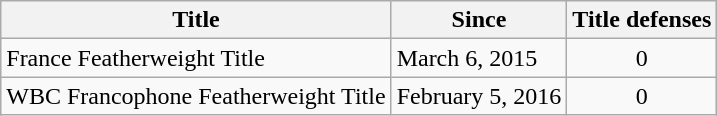<table class="wikitable">
<tr>
<th>Title</th>
<th>Since</th>
<th>Title defenses</th>
</tr>
<tr>
<td>France Featherweight Title</td>
<td>March 6, 2015</td>
<td style="text-align:center;">0</td>
</tr>
<tr>
<td>WBC Francophone Featherweight Title</td>
<td>February 5, 2016</td>
<td style="text-align:center;">0</td>
</tr>
</table>
